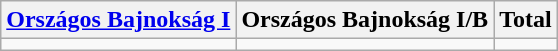<table class="wikitable">
<tr>
<th><a href='#'>Országos Bajnokság I</a></th>
<th>Országos Bajnokság I/B</th>
<th>Total</th>
</tr>
<tr>
<td></td>
<td></td>
<td></td>
</tr>
</table>
